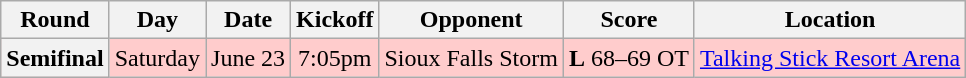<table class="wikitable" style="text-align:center">
<tr>
<th>Round</th>
<th>Day</th>
<th>Date</th>
<th>Kickoff</th>
<th>Opponent</th>
<th>Score</th>
<th>Location</th>
</tr>
<tr bgcolor=#fcc>
<th>Semifinal</th>
<td>Saturday</td>
<td>June 23</td>
<td>7:05pm</td>
<td>Sioux Falls Storm</td>
<td><strong>L</strong> 68–69 OT</td>
<td><a href='#'>Talking Stick Resort Arena</a></td>
</tr>
</table>
